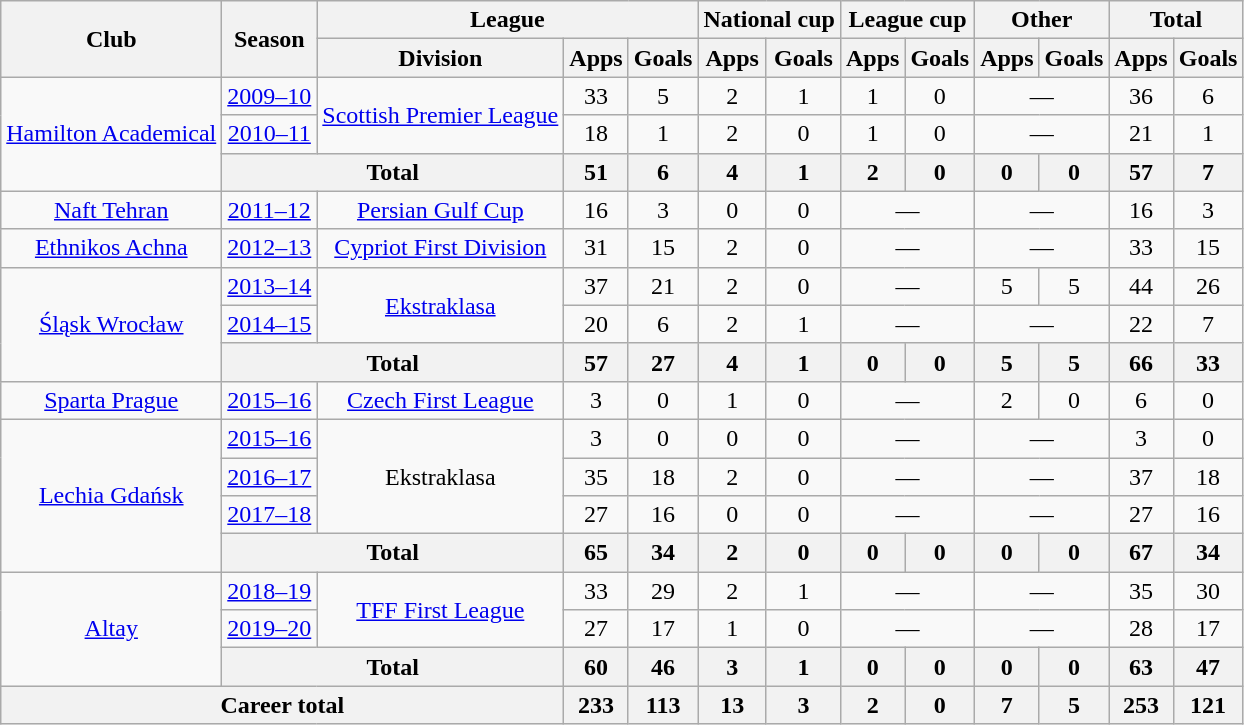<table class="wikitable" style="text-align:center">
<tr>
<th rowspan="2">Club</th>
<th rowspan="2">Season</th>
<th colspan="3">League</th>
<th colspan="2">National cup</th>
<th colspan="2">League cup</th>
<th colspan="2">Other</th>
<th colspan="2">Total</th>
</tr>
<tr>
<th>Division</th>
<th>Apps</th>
<th>Goals</th>
<th>Apps</th>
<th>Goals</th>
<th>Apps</th>
<th>Goals</th>
<th>Apps</th>
<th>Goals</th>
<th>Apps</th>
<th>Goals</th>
</tr>
<tr>
<td rowspan="3"><a href='#'>Hamilton Academical</a></td>
<td><a href='#'>2009–10</a></td>
<td rowspan="2"><a href='#'>Scottish Premier League</a></td>
<td>33</td>
<td>5</td>
<td>2</td>
<td>1</td>
<td>1</td>
<td>0</td>
<td colspan="2">—</td>
<td>36</td>
<td>6</td>
</tr>
<tr>
<td><a href='#'>2010–11</a></td>
<td>18</td>
<td>1</td>
<td>2</td>
<td>0</td>
<td>1</td>
<td>0</td>
<td colspan="2">—</td>
<td>21</td>
<td>1</td>
</tr>
<tr>
<th colspan="2">Total</th>
<th>51</th>
<th>6</th>
<th>4</th>
<th>1</th>
<th>2</th>
<th>0</th>
<th>0</th>
<th>0</th>
<th>57</th>
<th>7</th>
</tr>
<tr>
<td><a href='#'>Naft Tehran</a></td>
<td><a href='#'>2011–12</a></td>
<td><a href='#'>Persian Gulf Cup</a></td>
<td>16</td>
<td>3</td>
<td>0</td>
<td>0</td>
<td colspan="2">—</td>
<td colspan="2">—</td>
<td>16</td>
<td>3</td>
</tr>
<tr>
<td><a href='#'>Ethnikos Achna</a></td>
<td><a href='#'>2012–13</a></td>
<td><a href='#'>Cypriot First Division</a></td>
<td>31</td>
<td>15</td>
<td>2</td>
<td>0</td>
<td colspan="2">—</td>
<td colspan="2">—</td>
<td>33</td>
<td>15</td>
</tr>
<tr>
<td rowspan="3"><a href='#'>Śląsk Wrocław</a></td>
<td><a href='#'>2013–14</a></td>
<td rowspan="2"><a href='#'>Ekstraklasa</a></td>
<td>37</td>
<td>21</td>
<td>2</td>
<td>0</td>
<td colspan="2">—</td>
<td>5</td>
<td>5</td>
<td>44</td>
<td>26</td>
</tr>
<tr>
<td><a href='#'>2014–15</a></td>
<td>20</td>
<td>6</td>
<td>2</td>
<td>1</td>
<td colspan="2">—</td>
<td colspan="2">—</td>
<td>22</td>
<td>7</td>
</tr>
<tr>
<th colspan="2">Total</th>
<th>57</th>
<th>27</th>
<th>4</th>
<th>1</th>
<th>0</th>
<th>0</th>
<th>5</th>
<th>5</th>
<th>66</th>
<th>33</th>
</tr>
<tr>
<td><a href='#'>Sparta Prague</a></td>
<td><a href='#'>2015–16</a></td>
<td><a href='#'>Czech First League</a></td>
<td>3</td>
<td>0</td>
<td>1</td>
<td>0</td>
<td colspan="2">—</td>
<td>2</td>
<td>0</td>
<td>6</td>
<td>0</td>
</tr>
<tr>
<td rowspan="4"><a href='#'>Lechia Gdańsk</a></td>
<td><a href='#'>2015–16</a></td>
<td rowspan="3">Ekstraklasa</td>
<td>3</td>
<td>0</td>
<td>0</td>
<td>0</td>
<td colspan="2">—</td>
<td colspan="2">—</td>
<td>3</td>
<td>0</td>
</tr>
<tr>
<td><a href='#'>2016–17</a></td>
<td>35</td>
<td>18</td>
<td>2</td>
<td>0</td>
<td colspan="2">—</td>
<td colspan="2">—</td>
<td>37</td>
<td>18</td>
</tr>
<tr>
<td><a href='#'>2017–18</a></td>
<td>27</td>
<td>16</td>
<td>0</td>
<td>0</td>
<td colspan="2">—</td>
<td colspan="2">—</td>
<td>27</td>
<td>16</td>
</tr>
<tr>
<th colspan="2">Total</th>
<th>65</th>
<th>34</th>
<th>2</th>
<th>0</th>
<th>0</th>
<th>0</th>
<th>0</th>
<th>0</th>
<th>67</th>
<th>34</th>
</tr>
<tr>
<td rowspan="3"><a href='#'>Altay</a></td>
<td><a href='#'>2018–19</a></td>
<td rowspan="2"><a href='#'>TFF First League</a></td>
<td>33</td>
<td>29</td>
<td>2</td>
<td>1</td>
<td colspan="2">—</td>
<td colspan="2">—</td>
<td>35</td>
<td>30</td>
</tr>
<tr>
<td><a href='#'>2019–20</a></td>
<td>27</td>
<td>17</td>
<td>1</td>
<td>0</td>
<td colspan="2">—</td>
<td colspan="2">—</td>
<td>28</td>
<td>17</td>
</tr>
<tr>
<th colspan="2">Total</th>
<th>60</th>
<th>46</th>
<th>3</th>
<th>1</th>
<th>0</th>
<th>0</th>
<th>0</th>
<th>0</th>
<th>63</th>
<th>47</th>
</tr>
<tr>
<th colspan="3">Career total</th>
<th>233</th>
<th>113</th>
<th>13</th>
<th>3</th>
<th>2</th>
<th>0</th>
<th>7</th>
<th>5</th>
<th>253</th>
<th>121</th>
</tr>
</table>
